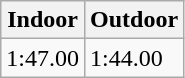<table class="wikitable" border="1" align="upright">
<tr>
<th>Indoor</th>
<th>Outdoor</th>
</tr>
<tr>
<td>1:47.00</td>
<td>1:44.00</td>
</tr>
</table>
